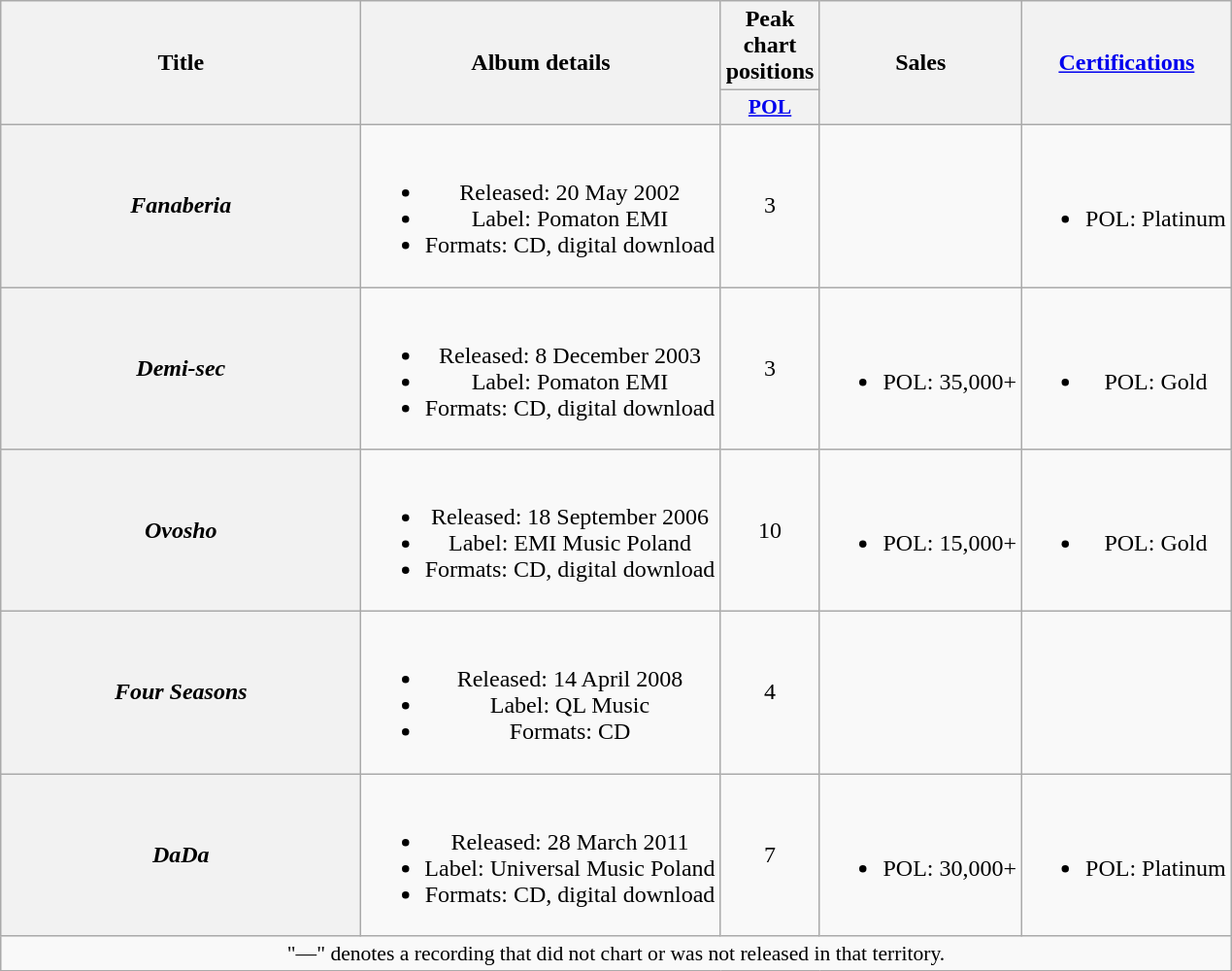<table class="wikitable plainrowheaders" style="text-align:center;">
<tr>
<th scope="col" rowspan="2" style="width:15em;">Title</th>
<th scope="col" rowspan="2">Album details</th>
<th scope="col">Peak chart positions</th>
<th scope="col" rowspan="2">Sales</th>
<th scope="col" rowspan="2"><a href='#'>Certifications</a></th>
</tr>
<tr>
<th scope="col" style="width:3em;font-size:90%;"><a href='#'>POL</a><br></th>
</tr>
<tr>
<th scope="row"><em>Fanaberia</em></th>
<td><br><ul><li>Released: 20 May 2002</li><li>Label: Pomaton EMI</li><li>Formats: CD, digital download</li></ul></td>
<td>3</td>
<td></td>
<td><br><ul><li>POL: Platinum</li></ul></td>
</tr>
<tr>
<th scope="row"><em>Demi-sec</em></th>
<td><br><ul><li>Released: 8 December 2003</li><li>Label: Pomaton EMI</li><li>Formats: CD, digital download</li></ul></td>
<td>3</td>
<td><br><ul><li>POL: 35,000+</li></ul></td>
<td><br><ul><li>POL: Gold</li></ul></td>
</tr>
<tr>
<th scope="row"><em>Ovosho</em></th>
<td><br><ul><li>Released: 18 September 2006</li><li>Label: EMI Music Poland</li><li>Formats: CD, digital download</li></ul></td>
<td>10</td>
<td><br><ul><li>POL: 15,000+</li></ul></td>
<td><br><ul><li>POL: Gold</li></ul></td>
</tr>
<tr>
<th scope="row"><em>Four Seasons</em></th>
<td><br><ul><li>Released: 14 April 2008</li><li>Label: QL Music</li><li>Formats: CD</li></ul></td>
<td>4</td>
<td></td>
<td></td>
</tr>
<tr>
<th scope="row"><em>DaDa</em></th>
<td><br><ul><li>Released: 28 March 2011</li><li>Label: Universal Music Poland</li><li>Formats: CD, digital download</li></ul></td>
<td>7</td>
<td><br><ul><li>POL: 30,000+</li></ul></td>
<td><br><ul><li>POL: Platinum</li></ul></td>
</tr>
<tr>
<td colspan="20" style="font-size:90%">"—" denotes a recording that did not chart or was not released in that territory.</td>
</tr>
</table>
